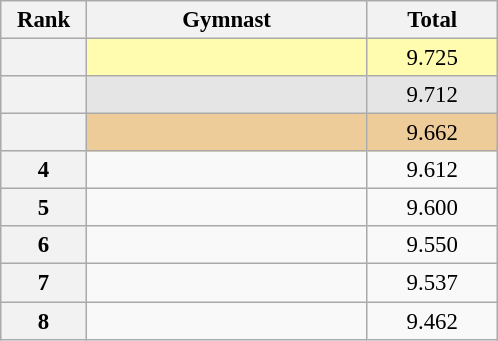<table class="wikitable sortable" style="text-align:center; font-size:95%">
<tr>
<th scope="col" style="width:50px;">Rank</th>
<th scope="col" style="width:180px;">Gymnast</th>
<th scope="col" style="width:80px;">Total</th>
</tr>
<tr style="background:#fffcaf;">
<th scope=row style="text-align:center"></th>
<td style="text-align:left;"></td>
<td>9.725</td>
</tr>
<tr style="background:#e5e5e5;">
<th scope=row style="text-align:center"></th>
<td style="text-align:left;"></td>
<td>9.712</td>
</tr>
<tr style="background:#ec9;">
<th scope=row style="text-align:center"></th>
<td style="text-align:left;"></td>
<td>9.662</td>
</tr>
<tr>
<th scope=row style="text-align:center">4</th>
<td style="text-align:left;"></td>
<td>9.612</td>
</tr>
<tr>
<th scope=row style="text-align:center">5</th>
<td style="text-align:left;"></td>
<td>9.600</td>
</tr>
<tr>
<th scope=row style="text-align:center">6</th>
<td style="text-align:left;"></td>
<td>9.550</td>
</tr>
<tr>
<th scope=row style="text-align:center">7</th>
<td style="text-align:left;"></td>
<td>9.537</td>
</tr>
<tr>
<th scope=row style="text-align:center">8</th>
<td style="text-align:left;"></td>
<td>9.462</td>
</tr>
</table>
